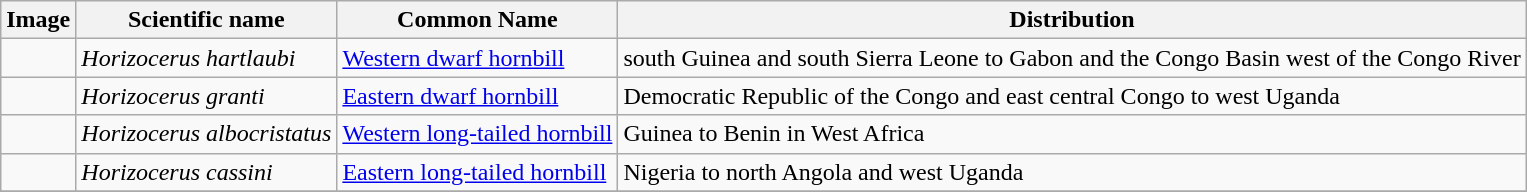<table class="wikitable">
<tr>
<th>Image</th>
<th>Scientific name</th>
<th>Common Name</th>
<th>Distribution</th>
</tr>
<tr>
<td></td>
<td><em>Horizocerus hartlaubi</em></td>
<td><a href='#'>Western dwarf hornbill</a></td>
<td>south Guinea and south Sierra Leone to Gabon and the Congo Basin west of the Congo River</td>
</tr>
<tr>
<td></td>
<td><em>Horizocerus granti</em></td>
<td><a href='#'>Eastern dwarf hornbill</a></td>
<td>Democratic Republic of the Congo and east central Congo to west Uganda</td>
</tr>
<tr>
<td></td>
<td><em>Horizocerus albocristatus</em></td>
<td><a href='#'>Western long-tailed hornbill</a></td>
<td>Guinea to Benin in West Africa</td>
</tr>
<tr>
<td></td>
<td><em>Horizocerus cassini</em></td>
<td><a href='#'>Eastern long-tailed hornbill</a></td>
<td>Nigeria to north Angola and west Uganda</td>
</tr>
<tr>
</tr>
</table>
